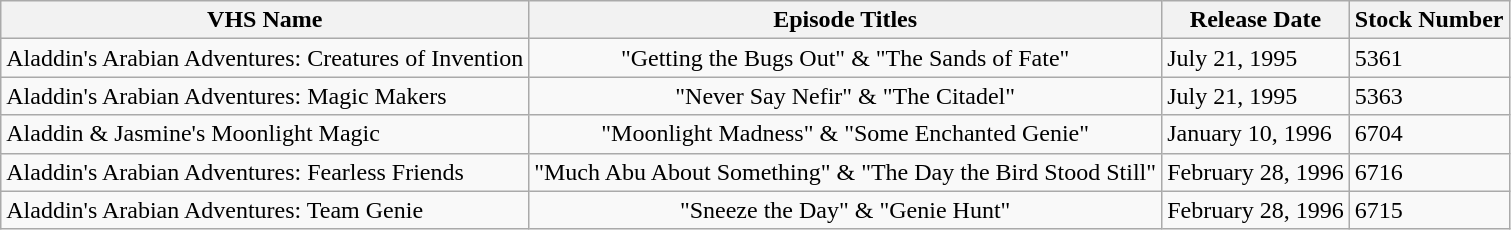<table class="wikitable">
<tr>
<th>VHS Name</th>
<th>Episode Titles</th>
<th>Release Date</th>
<th>Stock Number</th>
</tr>
<tr>
<td>Aladdin's Arabian Adventures: Creatures of Invention</td>
<td style="text-align:center;">"Getting the Bugs Out" & "The Sands of Fate"</td>
<td>July 21, 1995</td>
<td>5361</td>
</tr>
<tr>
<td>Aladdin's Arabian Adventures: Magic Makers</td>
<td style="text-align:center;">"Never Say Nefir" & "The Citadel"</td>
<td>July 21, 1995</td>
<td>5363</td>
</tr>
<tr>
<td>Aladdin & Jasmine's Moonlight Magic</td>
<td style="text-align:center;">"Moonlight Madness" & "Some Enchanted Genie"</td>
<td>January 10, 1996</td>
<td>6704</td>
</tr>
<tr>
<td>Aladdin's Arabian Adventures: Fearless Friends</td>
<td style="text-align:center;">"Much Abu About Something" & "The Day the Bird Stood Still"</td>
<td>February 28, 1996</td>
<td>6716</td>
</tr>
<tr>
<td>Aladdin's Arabian Adventures: Team Genie</td>
<td style="text-align:center;">"Sneeze the Day" & "Genie Hunt"</td>
<td>February 28, 1996</td>
<td>6715</td>
</tr>
</table>
